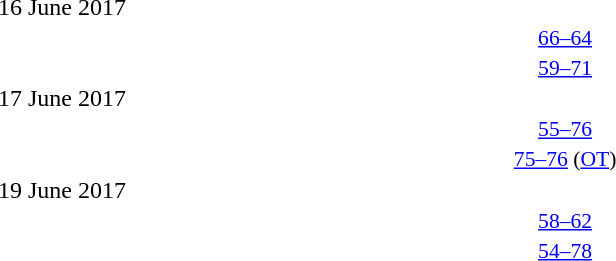<table style="width:100%;" cellspacing="1">
<tr>
<th width=25%></th>
<th width=2%></th>
<th width=6%></th>
<th width=2%></th>
<th width=25%></th>
</tr>
<tr>
<td>16 June 2017</td>
</tr>
<tr style=font-size:90%>
<td align=right></td>
<td></td>
<td align=center><a href='#'>66–64</a></td>
<td></td>
<td></td>
<td></td>
</tr>
<tr style=font-size:90%>
<td align=right></td>
<td></td>
<td align=center><a href='#'>59–71</a></td>
<td></td>
<td></td>
<td></td>
</tr>
<tr>
<td>17 June 2017</td>
</tr>
<tr style=font-size:90%>
<td align=right></td>
<td></td>
<td align=center><a href='#'>55–76</a></td>
<td></td>
<td></td>
<td></td>
</tr>
<tr style=font-size:90%>
<td align=right></td>
<td></td>
<td align=center><a href='#'>75–76</a> (<a href='#'>OT</a>)</td>
<td></td>
<td></td>
<td></td>
</tr>
<tr>
<td>19 June 2017</td>
</tr>
<tr style=font-size:90%>
<td align=right></td>
<td></td>
<td align=center><a href='#'>58–62</a></td>
<td></td>
<td></td>
<td></td>
</tr>
<tr style=font-size:90%>
<td align=right></td>
<td></td>
<td align=center><a href='#'>54–78</a></td>
<td></td>
<td></td>
<td></td>
</tr>
</table>
